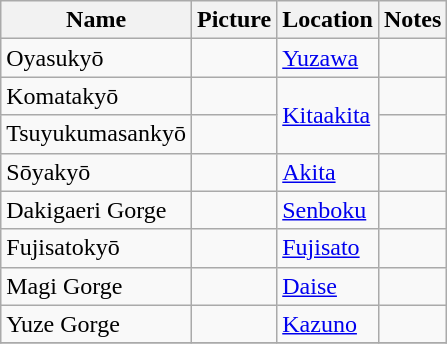<table class="wikitable">
<tr>
<th>Name</th>
<th>Picture</th>
<th>Location</th>
<th>Notes</th>
</tr>
<tr>
<td>Oyasukyō</td>
<td></td>
<td><a href='#'>Yuzawa</a></td>
<td></td>
</tr>
<tr>
<td>Komatakyō</td>
<td></td>
<td rowspan=2><a href='#'>Kitaakita</a></td>
<td></td>
</tr>
<tr>
<td>Tsuyukumasankyō</td>
<td></td>
<td></td>
</tr>
<tr>
<td>Sōyakyō</td>
<td></td>
<td><a href='#'>Akita</a></td>
<td></td>
</tr>
<tr>
<td>Dakigaeri Gorge</td>
<td></td>
<td><a href='#'>Senboku</a></td>
<td></td>
</tr>
<tr>
<td>Fujisatokyō</td>
<td></td>
<td><a href='#'>Fujisato</a></td>
<td></td>
</tr>
<tr>
<td>Magi Gorge</td>
<td></td>
<td><a href='#'>Daise</a></td>
<td></td>
</tr>
<tr>
<td>Yuze Gorge</td>
<td></td>
<td><a href='#'>Kazuno</a></td>
<td></td>
</tr>
<tr>
</tr>
</table>
